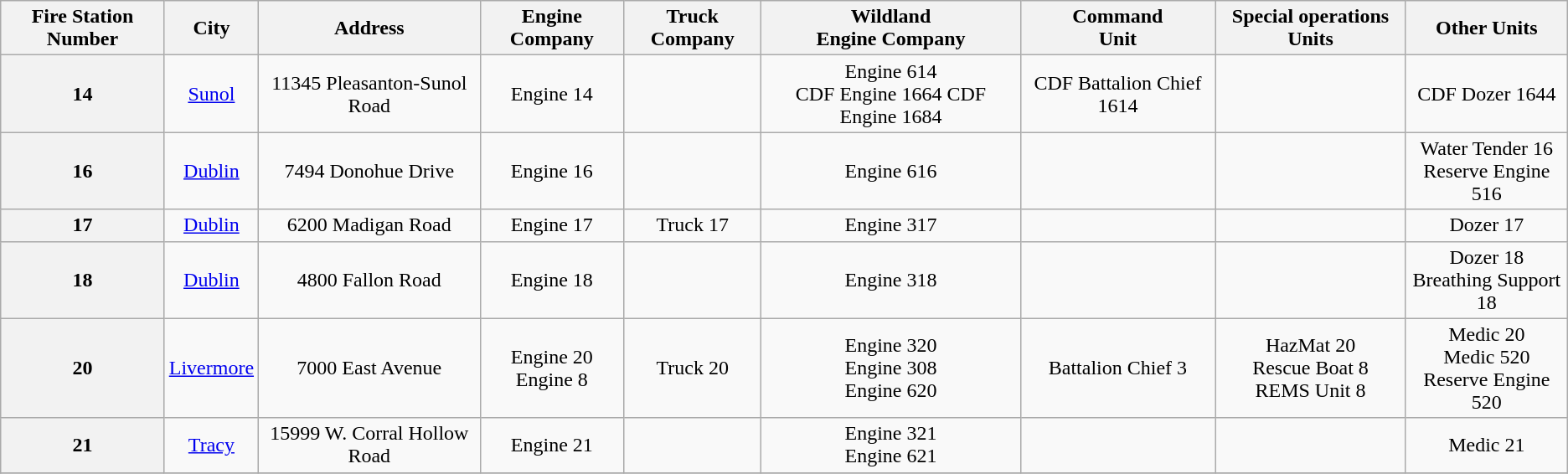<table class="wikitable" style="text-align: center;">
<tr>
<th>Fire Station Number</th>
<th>City</th>
<th>Address</th>
<th>Engine Company</th>
<th>Truck Company</th>
<th>Wildland<br>Engine Company</th>
<th>Command<br>Unit</th>
<th>Special operations Units</th>
<th>Other Units</th>
</tr>
<tr>
<th>14</th>
<td><a href='#'>Sunol</a></td>
<td>11345 Pleasanton-Sunol Road</td>
<td>Engine 14</td>
<td></td>
<td>Engine 614<br>CDF Engine 1664
CDF Engine 1684</td>
<td>CDF Battalion Chief 1614</td>
<td></td>
<td>CDF Dozer 1644</td>
</tr>
<tr>
<th>16</th>
<td><a href='#'>Dublin</a></td>
<td>7494 Donohue Drive</td>
<td>Engine 16</td>
<td></td>
<td>Engine 616</td>
<td></td>
<td></td>
<td>Water Tender 16<br>Reserve Engine 516</td>
</tr>
<tr>
<th>17</th>
<td><a href='#'>Dublin</a></td>
<td>6200 Madigan Road</td>
<td>Engine 17</td>
<td>Truck 17</td>
<td>Engine 317</td>
<td></td>
<td></td>
<td>Dozer 17</td>
</tr>
<tr>
<th>18</th>
<td><a href='#'>Dublin</a></td>
<td>4800 Fallon Road</td>
<td>Engine 18</td>
<td></td>
<td>Engine 318</td>
<td></td>
<td></td>
<td>Dozer 18<br>Breathing Support 18</td>
</tr>
<tr>
<th>20</th>
<td><a href='#'>Livermore</a></td>
<td>7000 East Avenue</td>
<td>Engine 20<br>Engine 8</td>
<td>Truck 20</td>
<td>Engine 320<br>Engine 308<br>Engine 620</td>
<td>Battalion Chief 3</td>
<td>HazMat 20<br>Rescue Boat 8<br>REMS Unit 8</td>
<td>Medic 20<br>Medic 520<br>Reserve Engine 520</td>
</tr>
<tr>
<th>21</th>
<td><a href='#'>Tracy</a></td>
<td>15999 W. Corral Hollow Road</td>
<td>Engine 21</td>
<td></td>
<td>Engine 321<br>Engine 621</td>
<td></td>
<td></td>
<td>Medic 21</td>
</tr>
<tr>
</tr>
</table>
